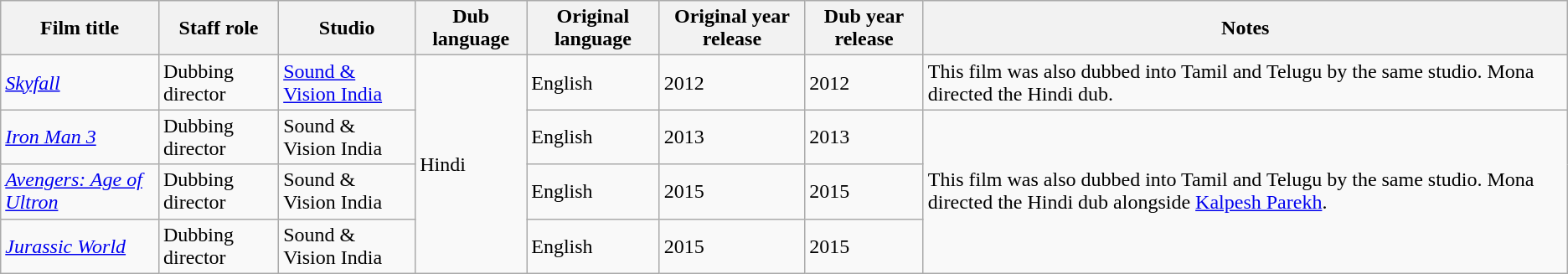<table class="wikitable">
<tr>
<th>Film title</th>
<th>Staff role</th>
<th>Studio</th>
<th>Dub language</th>
<th>Original language</th>
<th>Original year release</th>
<th>Dub year release</th>
<th>Notes</th>
</tr>
<tr>
<td><em><a href='#'>Skyfall</a></em></td>
<td>Dubbing director</td>
<td><a href='#'>Sound & Vision India</a></td>
<td rowspan="4">Hindi</td>
<td>English</td>
<td>2012</td>
<td>2012</td>
<td>This film was also dubbed into Tamil and Telugu by the same studio. Mona directed the Hindi dub.</td>
</tr>
<tr>
<td><em><a href='#'>Iron Man 3</a></em></td>
<td>Dubbing director</td>
<td>Sound & Vision India</td>
<td>English</td>
<td>2013</td>
<td>2013</td>
<td rowspan="3">This film was also dubbed into Tamil and Telugu by the same studio. Mona directed the Hindi dub alongside <a href='#'>Kalpesh Parekh</a>.</td>
</tr>
<tr>
<td><em><a href='#'>Avengers: Age of Ultron</a></em></td>
<td>Dubbing director</td>
<td>Sound & Vision India</td>
<td>English</td>
<td>2015</td>
<td>2015</td>
</tr>
<tr>
<td><em><a href='#'>Jurassic World</a></em></td>
<td>Dubbing director</td>
<td>Sound & Vision India</td>
<td>English</td>
<td>2015</td>
<td>2015</td>
</tr>
</table>
